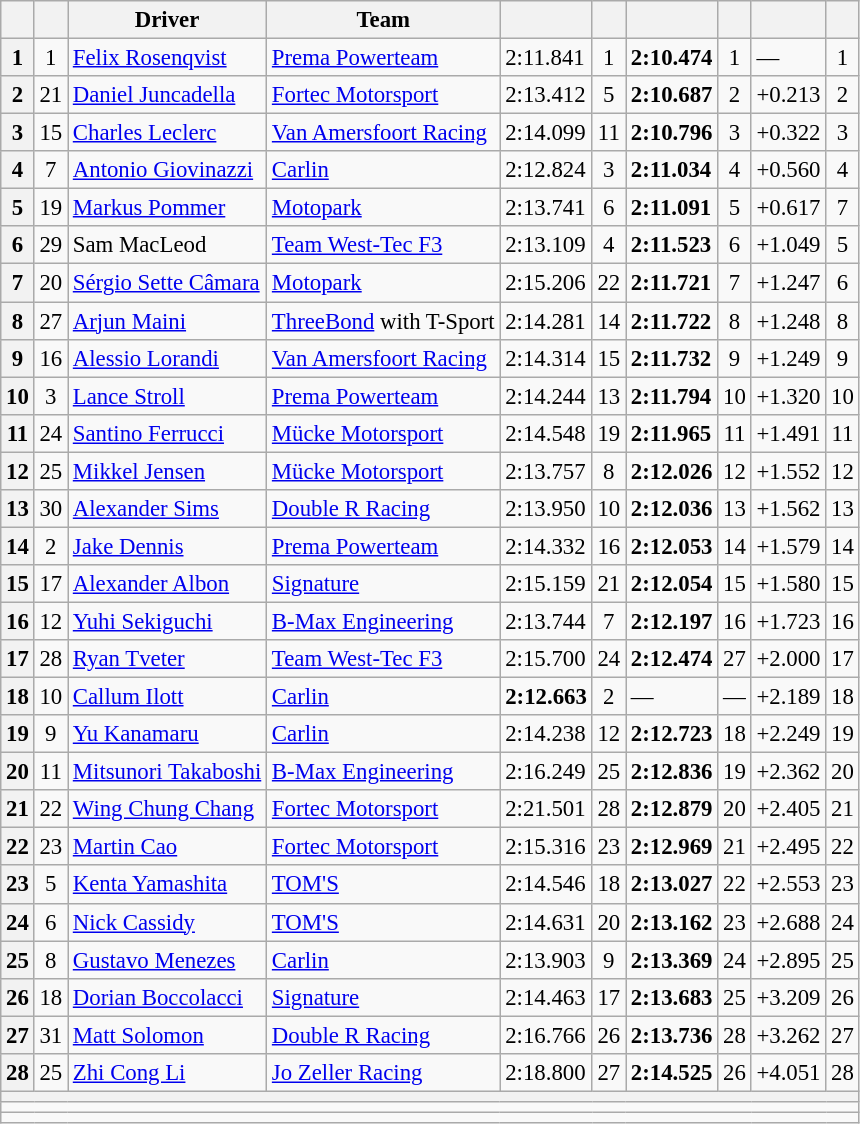<table class="wikitable" style="font-size: 95%;">
<tr>
<th scope="col"></th>
<th scope="col"></th>
<th scope="col">Driver</th>
<th scope="col">Team</th>
<th scope="col"></th>
<th scope="col"></th>
<th scope="col"></th>
<th scope="col"></th>
<th scope="col"></th>
<th scope="col"></th>
</tr>
<tr>
<th scope="row">1</th>
<td align="center">1</td>
<td> <a href='#'>Felix Rosenqvist</a></td>
<td><a href='#'>Prema Powerteam</a></td>
<td>2:11.841</td>
<td align="center">1</td>
<td><strong>2:10.474</strong></td>
<td align="center">1</td>
<td>—</td>
<td align="center">1</td>
</tr>
<tr>
<th scope="row">2</th>
<td align="center">21</td>
<td> <a href='#'>Daniel Juncadella</a></td>
<td><a href='#'>Fortec Motorsport</a></td>
<td>2:13.412</td>
<td align="center">5</td>
<td><strong>2:10.687</strong></td>
<td align="center">2</td>
<td>+0.213</td>
<td align="center">2</td>
</tr>
<tr>
<th scope="row">3</th>
<td align="center">15</td>
<td> <a href='#'>Charles Leclerc</a></td>
<td><a href='#'>Van Amersfoort Racing</a></td>
<td>2:14.099</td>
<td align="center">11</td>
<td><strong>2:10.796</strong></td>
<td align="center">3</td>
<td>+0.322</td>
<td align="center">3</td>
</tr>
<tr>
<th scope="row">4</th>
<td align="center">7</td>
<td> <a href='#'>Antonio Giovinazzi</a></td>
<td><a href='#'>Carlin</a></td>
<td>2:12.824</td>
<td align="center">3</td>
<td><strong>2:11.034</strong></td>
<td align="center">4</td>
<td>+0.560</td>
<td align="center">4</td>
</tr>
<tr>
<th scope="row">5</th>
<td align="center">19</td>
<td> <a href='#'>Markus Pommer</a></td>
<td><a href='#'>Motopark</a></td>
<td>2:13.741</td>
<td align="center">6</td>
<td><strong>2:11.091</strong></td>
<td align="center">5</td>
<td>+0.617</td>
<td align="center">7</td>
</tr>
<tr>
<th scope="row">6</th>
<td align="center">29</td>
<td> Sam MacLeod</td>
<td><a href='#'>Team West-Tec F3</a></td>
<td>2:13.109</td>
<td align="center">4</td>
<td><strong>2:11.523</strong></td>
<td align="center">6</td>
<td>+1.049</td>
<td align="center">5</td>
</tr>
<tr>
<th scope="row">7</th>
<td align="center">20</td>
<td> <a href='#'>Sérgio Sette Câmara</a></td>
<td><a href='#'>Motopark</a></td>
<td>2:15.206</td>
<td align="center">22</td>
<td><strong>2:11.721</strong></td>
<td align="center">7</td>
<td>+1.247</td>
<td align="center">6</td>
</tr>
<tr>
<th scope="row">8</th>
<td align="center">27</td>
<td> <a href='#'>Arjun Maini</a></td>
<td><a href='#'>ThreeBond</a> with T-Sport</td>
<td>2:14.281</td>
<td align="center">14</td>
<td><strong>2:11.722</strong></td>
<td align="center">8</td>
<td>+1.248</td>
<td align="center">8</td>
</tr>
<tr>
<th scope="row">9</th>
<td align="center">16</td>
<td> <a href='#'>Alessio Lorandi</a></td>
<td><a href='#'>Van Amersfoort Racing</a></td>
<td>2:14.314</td>
<td align="center">15</td>
<td><strong>2:11.732</strong></td>
<td align="center">9</td>
<td>+1.249</td>
<td align="center">9</td>
</tr>
<tr>
<th scope="row">10</th>
<td align="center">3</td>
<td> <a href='#'>Lance Stroll</a></td>
<td><a href='#'>Prema Powerteam</a></td>
<td>2:14.244</td>
<td align="center">13</td>
<td><strong>2:11.794</strong></td>
<td align="center">10</td>
<td>+1.320</td>
<td align="center">10</td>
</tr>
<tr>
<th scope="row">11</th>
<td align="center">24</td>
<td> <a href='#'>Santino Ferrucci</a></td>
<td><a href='#'>Mücke Motorsport</a></td>
<td>2:14.548</td>
<td align="center">19</td>
<td><strong>2:11.965</strong></td>
<td align="center">11</td>
<td>+1.491</td>
<td align="center">11</td>
</tr>
<tr>
<th scope="row">12</th>
<td align="center">25</td>
<td> <a href='#'>Mikkel Jensen</a></td>
<td><a href='#'>Mücke Motorsport</a></td>
<td>2:13.757</td>
<td align="center">8</td>
<td><strong>2:12.026</strong></td>
<td align="center">12</td>
<td>+1.552</td>
<td align="center">12</td>
</tr>
<tr>
<th scope="row">13</th>
<td align="center">30</td>
<td> <a href='#'>Alexander Sims</a></td>
<td><a href='#'>Double R Racing</a></td>
<td>2:13.950</td>
<td align="center">10</td>
<td><strong>2:12.036</strong></td>
<td align="center">13</td>
<td>+1.562</td>
<td align="center">13</td>
</tr>
<tr>
<th scope="row">14</th>
<td align="center">2</td>
<td> <a href='#'>Jake Dennis</a></td>
<td><a href='#'>Prema Powerteam</a></td>
<td>2:14.332</td>
<td align="center">16</td>
<td><strong>2:12.053</strong></td>
<td align="center">14</td>
<td>+1.579</td>
<td align="center">14</td>
</tr>
<tr>
<th scope="row">15</th>
<td align="center">17</td>
<td> <a href='#'>Alexander Albon</a></td>
<td><a href='#'>Signature</a></td>
<td>2:15.159</td>
<td align="center">21</td>
<td><strong>2:12.054</strong></td>
<td align="center">15</td>
<td>+1.580</td>
<td align="center">15</td>
</tr>
<tr>
<th scope="row">16</th>
<td align="center">12</td>
<td> <a href='#'>Yuhi Sekiguchi</a></td>
<td><a href='#'>B-Max Engineering</a></td>
<td>2:13.744</td>
<td align="center">7</td>
<td><strong>2:12.197</strong></td>
<td align="center">16</td>
<td>+1.723</td>
<td align="center">16</td>
</tr>
<tr>
<th scope="row">17</th>
<td align="center">28</td>
<td> <a href='#'>Ryan Tveter</a></td>
<td><a href='#'>Team West-Tec F3</a></td>
<td>2:15.700</td>
<td align="center">24</td>
<td><strong>2:12.474</strong></td>
<td align="center">27</td>
<td>+2.000</td>
<td align="center">17</td>
</tr>
<tr>
<th scope="row">18</th>
<td align="center">10</td>
<td> <a href='#'>Callum Ilott</a></td>
<td><a href='#'>Carlin</a></td>
<td><strong>2:12.663</strong></td>
<td align="center">2</td>
<td>—</td>
<td align="center">—</td>
<td>+2.189</td>
<td align="center">18</td>
</tr>
<tr>
<th scope="row">19</th>
<td align="center">9</td>
<td> <a href='#'>Yu Kanamaru</a></td>
<td><a href='#'>Carlin</a></td>
<td>2:14.238</td>
<td align="center">12</td>
<td><strong>2:12.723</strong></td>
<td align="center">18</td>
<td>+2.249</td>
<td align="center">19</td>
</tr>
<tr>
<th scope="row">20</th>
<td align="center">11</td>
<td> <a href='#'>Mitsunori Takaboshi</a></td>
<td><a href='#'>B-Max Engineering</a></td>
<td>2:16.249</td>
<td align="center">25</td>
<td><strong>2:12.836</strong></td>
<td align="center">19</td>
<td>+2.362</td>
<td align="center">20</td>
</tr>
<tr>
<th scope="row">21</th>
<td align="center">22</td>
<td> <a href='#'>Wing Chung Chang</a></td>
<td><a href='#'>Fortec Motorsport</a></td>
<td>2:21.501</td>
<td align="center">28</td>
<td><strong>2:12.879</strong></td>
<td align="center">20</td>
<td>+2.405</td>
<td align="center">21</td>
</tr>
<tr>
<th scope="row">22</th>
<td align="center">23</td>
<td> <a href='#'>Martin Cao</a></td>
<td><a href='#'>Fortec Motorsport</a></td>
<td>2:15.316</td>
<td align="center">23</td>
<td><strong>2:12.969</strong></td>
<td align="center">21</td>
<td>+2.495</td>
<td align="center">22</td>
</tr>
<tr>
<th scope="row">23</th>
<td align="center">5</td>
<td> <a href='#'>Kenta Yamashita</a></td>
<td><a href='#'>TOM'S</a></td>
<td>2:14.546</td>
<td align="center">18</td>
<td><strong>2:13.027</strong></td>
<td align="center">22</td>
<td>+2.553</td>
<td align="center">23</td>
</tr>
<tr>
<th scope="row">24</th>
<td align="center">6</td>
<td> <a href='#'>Nick Cassidy</a></td>
<td><a href='#'>TOM'S</a></td>
<td>2:14.631</td>
<td align="center">20</td>
<td><strong>2:13.162</strong></td>
<td align="center">23</td>
<td>+2.688</td>
<td align="center">24</td>
</tr>
<tr>
<th scope="row">25</th>
<td align="center">8</td>
<td> <a href='#'>Gustavo Menezes</a></td>
<td><a href='#'>Carlin</a></td>
<td>2:13.903</td>
<td align="center">9</td>
<td><strong>2:13.369</strong></td>
<td align="center">24</td>
<td>+2.895</td>
<td align="center">25</td>
</tr>
<tr>
<th scope="row">26</th>
<td align="center">18</td>
<td> <a href='#'>Dorian Boccolacci</a></td>
<td><a href='#'>Signature</a></td>
<td>2:14.463</td>
<td align="center">17</td>
<td><strong>2:13.683</strong></td>
<td align="center">25</td>
<td>+3.209</td>
<td align="center">26</td>
</tr>
<tr>
<th scope="row">27</th>
<td align="center">31</td>
<td> <a href='#'>Matt Solomon</a></td>
<td><a href='#'>Double R Racing</a></td>
<td>2:16.766</td>
<td align="center">26</td>
<td><strong>2:13.736</strong></td>
<td align="center">28</td>
<td>+3.262</td>
<td align="center">27</td>
</tr>
<tr>
<th scope="row">28</th>
<td align="center">25</td>
<td> <a href='#'>Zhi Cong Li</a></td>
<td><a href='#'>Jo Zeller Racing</a></td>
<td>2:18.800</td>
<td align="center">27</td>
<td><strong>2:14.525</strong></td>
<td align="center">26</td>
<td>+4.051</td>
<td align="center">28</td>
</tr>
<tr>
<th colspan="10"></th>
</tr>
<tr>
<td colspan="10"></td>
</tr>
<tr>
<td colspan="10"></td>
</tr>
</table>
